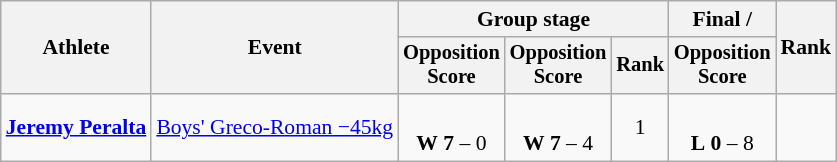<table class="wikitable" style="font-size:90%">
<tr>
<th rowspan=2>Athlete</th>
<th rowspan=2>Event</th>
<th colspan=3>Group stage</th>
<th>Final / </th>
<th rowspan=2>Rank</th>
</tr>
<tr style="font-size:95%">
<th>Opposition<br>Score</th>
<th>Opposition<br>Score</th>
<th>Rank</th>
<th>Opposition<br>Score</th>
</tr>
<tr align=center>
<td align=left><strong><a href='#'>Jeremy Peralta</a></strong></td>
<td align=left><a href='#'>Boys' Greco-Roman −45kg</a></td>
<td><br><strong>W</strong> <strong>7</strong> – 0 <sup></sup></td>
<td><br><strong>W</strong> <strong>7</strong> – 4 <sup></sup></td>
<td>1 </td>
<td><br><strong>L</strong> <strong>0</strong> – 8 <sup></sup></td>
<td></td>
</tr>
</table>
